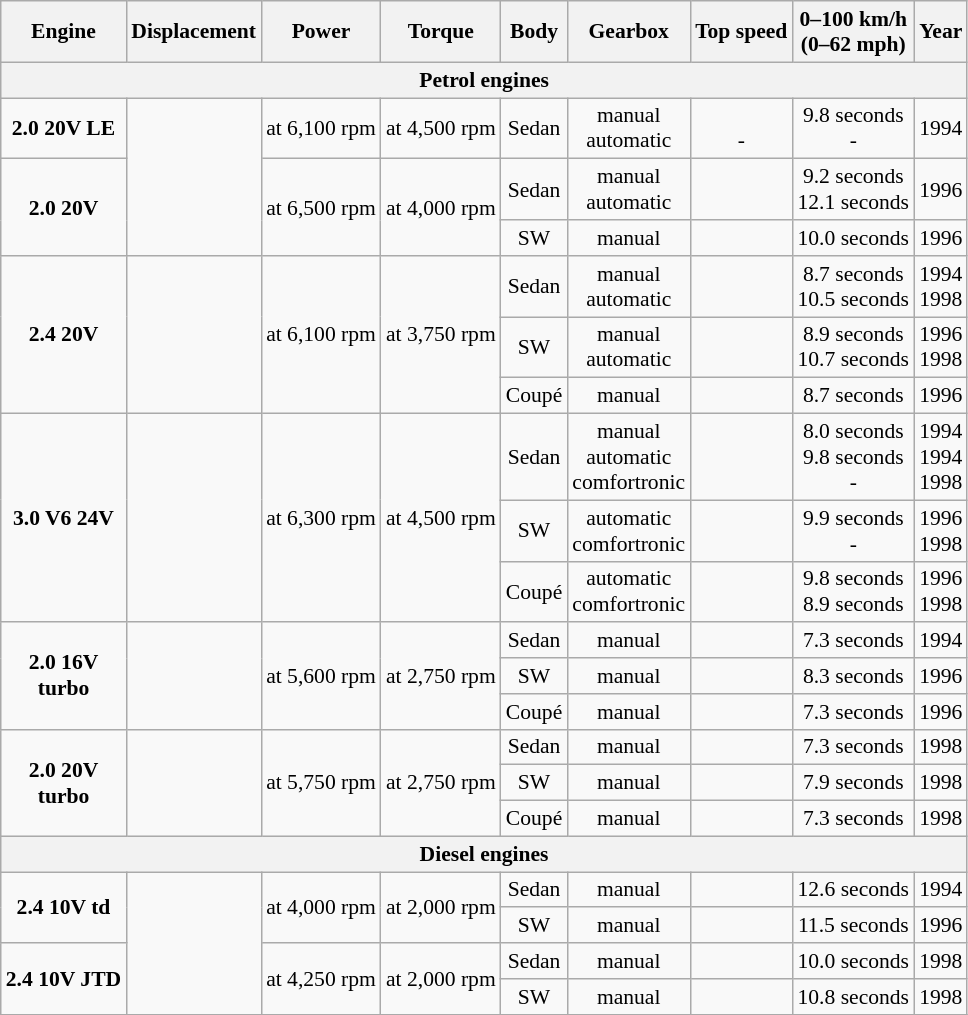<table class="wikitable" style="text-align:center; font-size:90%;">
<tr>
<th>Engine</th>
<th>Displacement</th>
<th>Power</th>
<th>Torque</th>
<th>Body</th>
<th>Gearbox</th>
<th>Top speed</th>
<th>0–100 km/h<br>(0–62 mph)</th>
<th>Year</th>
</tr>
<tr>
<th colspan="9">Petrol engines</th>
</tr>
<tr>
<td><strong>2.0 20V LE</strong></td>
<td rowspan="3"></td>
<td> at 6,100 rpm</td>
<td> at 4,500 rpm</td>
<td>Sedan</td>
<td>manual<br>automatic</td>
<td><br>-</td>
<td>9.8 seconds<br>-</td>
<td>1994</td>
</tr>
<tr>
<td rowspan="2"><strong>2.0 20V</strong></td>
<td rowspan="2"> at 6,500 rpm</td>
<td rowspan="2"> at 4,000 rpm</td>
<td>Sedan</td>
<td>manual<br>automatic</td>
<td><br></td>
<td>9.2 seconds<br>12.1 seconds</td>
<td>1996</td>
</tr>
<tr>
<td>SW</td>
<td>manual</td>
<td></td>
<td>10.0 seconds</td>
<td>1996</td>
</tr>
<tr>
<td rowspan="3"><strong>2.4 20V</strong></td>
<td rowspan="3"></td>
<td rowspan="3"> at 6,100 rpm</td>
<td rowspan="3"> at 3,750 rpm</td>
<td>Sedan</td>
<td>manual<br>automatic</td>
<td><br></td>
<td>8.7 seconds<br>10.5 seconds</td>
<td>1994<br>1998</td>
</tr>
<tr>
<td>SW</td>
<td>manual<br>automatic</td>
<td><br></td>
<td>8.9 seconds<br>10.7 seconds</td>
<td>1996<br>1998</td>
</tr>
<tr>
<td>Coupé</td>
<td>manual</td>
<td></td>
<td>8.7 seconds</td>
<td>1996</td>
</tr>
<tr>
<td rowspan="3"><strong>3.0 V6 24V</strong></td>
<td rowspan="3"></td>
<td rowspan="3"> at 6,300 rpm</td>
<td rowspan="3"> at 4,500 rpm</td>
<td>Sedan</td>
<td>manual<br>automatic<br>comfortronic</td>
<td><br><br></td>
<td>8.0 seconds<br>9.8 seconds<br>-</td>
<td>1994<br>1994<br>1998</td>
</tr>
<tr>
<td>SW</td>
<td>automatic<br>comfortronic</td>
<td><br></td>
<td>9.9 seconds<br>-</td>
<td>1996<br>1998</td>
</tr>
<tr>
<td>Coupé</td>
<td>automatic<br>comfortronic</td>
<td><br></td>
<td>9.8 seconds<br>8.9 seconds</td>
<td>1996<br>1998</td>
</tr>
<tr>
<td rowspan="3"><strong>2.0 16V<br>turbo</strong></td>
<td rowspan="3"></td>
<td rowspan="3"> at 5,600 rpm</td>
<td rowspan="3"> at 2,750 rpm</td>
<td>Sedan</td>
<td>manual</td>
<td></td>
<td>7.3 seconds</td>
<td>1994</td>
</tr>
<tr>
<td>SW</td>
<td>manual</td>
<td></td>
<td>8.3 seconds</td>
<td>1996</td>
</tr>
<tr>
<td>Coupé</td>
<td>manual</td>
<td></td>
<td>7.3 seconds</td>
<td>1996</td>
</tr>
<tr>
<td rowspan="3"><strong>2.0 20V<br>turbo</strong></td>
<td rowspan="3"></td>
<td rowspan="3"> at 5,750 rpm</td>
<td rowspan="3"> at 2,750 rpm</td>
<td>Sedan</td>
<td>manual</td>
<td></td>
<td>7.3 seconds</td>
<td>1998</td>
</tr>
<tr>
<td>SW</td>
<td>manual</td>
<td></td>
<td>7.9 seconds</td>
<td>1998</td>
</tr>
<tr>
<td>Coupé</td>
<td>manual</td>
<td></td>
<td>7.3 seconds</td>
<td>1998</td>
</tr>
<tr>
<th colspan="9">Diesel engines</th>
</tr>
<tr>
<td rowspan="2"><strong>2.4 10V td</strong></td>
<td rowspan="4"></td>
<td rowspan="2"> at 4,000 rpm</td>
<td rowspan="2"> at 2,000 rpm</td>
<td>Sedan</td>
<td>manual</td>
<td></td>
<td>12.6 seconds</td>
<td>1994</td>
</tr>
<tr>
<td>SW</td>
<td>manual</td>
<td></td>
<td>11.5 seconds</td>
<td>1996</td>
</tr>
<tr>
<td rowspan="2"><strong>2.4 10V JTD</strong></td>
<td rowspan="2"> at 4,250 rpm</td>
<td rowspan="2"> at 2,000 rpm</td>
<td>Sedan</td>
<td>manual</td>
<td></td>
<td>10.0 seconds</td>
<td>1998</td>
</tr>
<tr>
<td>SW</td>
<td>manual</td>
<td></td>
<td>10.8 seconds</td>
<td>1998</td>
</tr>
<tr>
</tr>
</table>
